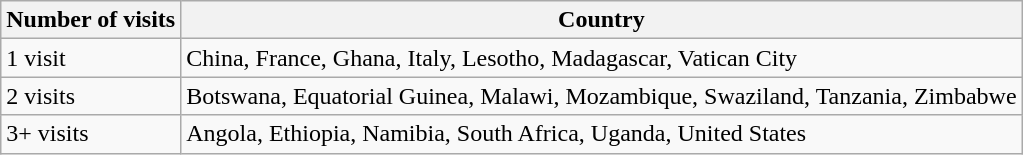<table class=wikitable>
<tr>
<th>Number of visits</th>
<th>Country</th>
</tr>
<tr>
<td>1 visit</td>
<td>China, France, Ghana, Italy, Lesotho, Madagascar, Vatican City</td>
</tr>
<tr>
<td>2 visits</td>
<td>Botswana, Equatorial Guinea, Malawi, Mozambique, Swaziland, Tanzania, Zimbabwe</td>
</tr>
<tr>
<td>3+ visits</td>
<td>Angola, Ethiopia, Namibia, South Africa, Uganda, United States</td>
</tr>
</table>
